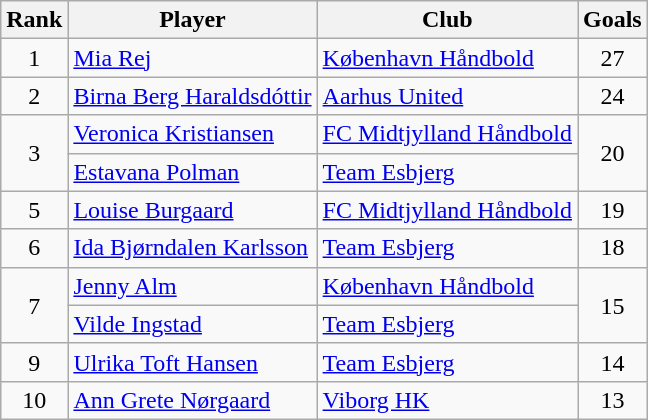<table class="wikitable sortable" style="text-align:center">
<tr>
<th>Rank</th>
<th>Player</th>
<th>Club</th>
<th>Goals</th>
</tr>
<tr>
<td>1</td>
<td align="left"> <a href='#'>Mia Rej</a></td>
<td align="left"><a href='#'>København Håndbold</a></td>
<td>27</td>
</tr>
<tr>
<td>2</td>
<td align="left"> <a href='#'>Birna Berg Haraldsdóttir</a></td>
<td align="left"><a href='#'>Aarhus United</a></td>
<td>24</td>
</tr>
<tr>
<td rowspan=2>3</td>
<td align="left"> <a href='#'>Veronica Kristiansen</a></td>
<td align="left"><a href='#'>FC Midtjylland Håndbold</a></td>
<td rowspan=2>20</td>
</tr>
<tr>
<td align="left"> <a href='#'>Estavana Polman</a></td>
<td align="left"><a href='#'>Team Esbjerg</a></td>
</tr>
<tr>
<td>5</td>
<td align="left"> <a href='#'>Louise Burgaard</a></td>
<td align="left"><a href='#'>FC Midtjylland Håndbold</a></td>
<td>19</td>
</tr>
<tr>
<td>6</td>
<td align="left"> <a href='#'>Ida Bjørndalen Karlsson</a></td>
<td align="left"><a href='#'>Team Esbjerg</a></td>
<td>18</td>
</tr>
<tr>
<td rowspan=2>7</td>
<td align="left"> <a href='#'>Jenny Alm</a></td>
<td align="left"><a href='#'>København Håndbold</a></td>
<td rowspan=2>15</td>
</tr>
<tr>
<td align="left"> <a href='#'>Vilde Ingstad</a></td>
<td align="left"><a href='#'>Team Esbjerg</a></td>
</tr>
<tr>
<td>9</td>
<td align="left"> <a href='#'>Ulrika Toft Hansen</a></td>
<td align="left"><a href='#'>Team Esbjerg</a></td>
<td>14</td>
</tr>
<tr>
<td>10</td>
<td align="left"> <a href='#'>Ann Grete Nørgaard</a></td>
<td align="left"><a href='#'>Viborg HK</a></td>
<td>13</td>
</tr>
</table>
